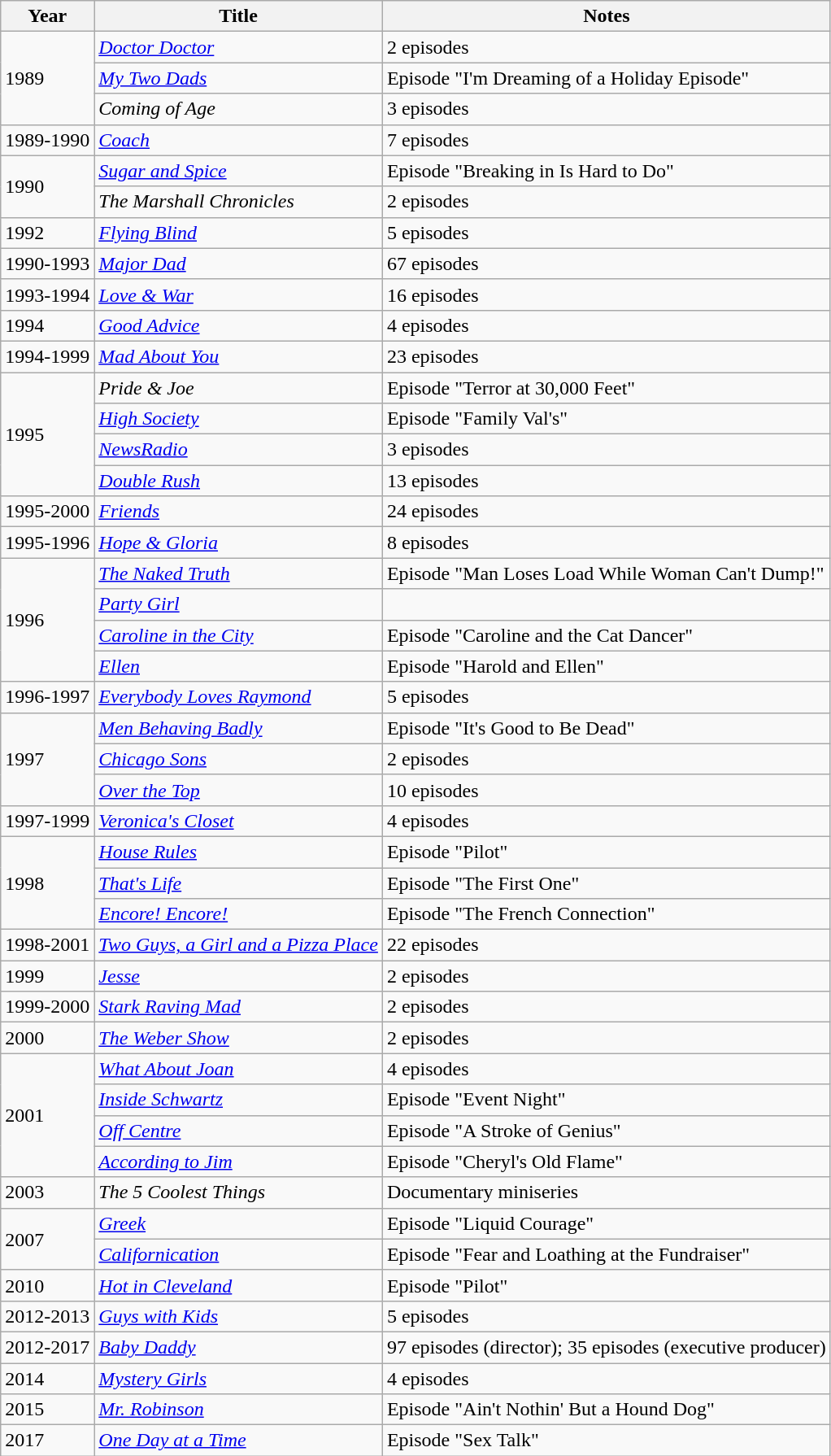<table class="wikitable">
<tr>
<th>Year</th>
<th>Title</th>
<th>Notes</th>
</tr>
<tr>
<td rowspan=3>1989</td>
<td><em><a href='#'>Doctor Doctor</a></em></td>
<td>2 episodes</td>
</tr>
<tr>
<td><em><a href='#'>My Two Dads</a></em></td>
<td>Episode "I'm Dreaming of a Holiday Episode"</td>
</tr>
<tr>
<td><em>Coming of Age</em></td>
<td>3 episodes</td>
</tr>
<tr>
<td>1989-1990</td>
<td><em><a href='#'>Coach</a></em></td>
<td>7 episodes</td>
</tr>
<tr>
<td rowspan=2>1990</td>
<td><em><a href='#'>Sugar and Spice</a></em></td>
<td>Episode "Breaking in Is Hard to Do"</td>
</tr>
<tr>
<td><em>The Marshall Chronicles</em></td>
<td>2 episodes</td>
</tr>
<tr>
<td>1992</td>
<td><em><a href='#'>Flying Blind</a></em></td>
<td>5 episodes</td>
</tr>
<tr>
<td>1990-1993</td>
<td><em><a href='#'>Major Dad</a></em></td>
<td>67 episodes</td>
</tr>
<tr>
<td>1993-1994</td>
<td><em><a href='#'>Love & War</a></em></td>
<td>16 episodes</td>
</tr>
<tr>
<td>1994</td>
<td><em><a href='#'>Good Advice</a></em></td>
<td>4 episodes</td>
</tr>
<tr>
<td>1994-1999</td>
<td><em><a href='#'>Mad About You</a></em></td>
<td>23 episodes</td>
</tr>
<tr>
<td rowspan=4>1995</td>
<td><em>Pride & Joe</em></td>
<td>Episode "Terror at 30,000 Feet"</td>
</tr>
<tr>
<td><em><a href='#'>High Society</a></em></td>
<td>Episode "Family Val's"</td>
</tr>
<tr>
<td><em><a href='#'>NewsRadio</a></em></td>
<td>3 episodes</td>
</tr>
<tr>
<td><em><a href='#'>Double Rush</a></em></td>
<td>13 episodes</td>
</tr>
<tr>
<td>1995-2000</td>
<td><em><a href='#'>Friends</a></em></td>
<td>24 episodes</td>
</tr>
<tr>
<td>1995-1996</td>
<td><em><a href='#'>Hope & Gloria</a></em></td>
<td>8 episodes</td>
</tr>
<tr>
<td rowspan=4>1996</td>
<td><em><a href='#'>The Naked Truth</a></em></td>
<td>Episode "Man Loses Load While Woman Can't Dump!"</td>
</tr>
<tr>
<td><em><a href='#'>Party Girl</a></em></td>
<td></td>
</tr>
<tr>
<td><em><a href='#'>Caroline in the City</a></em></td>
<td>Episode "Caroline and the Cat Dancer"</td>
</tr>
<tr>
<td><em><a href='#'>Ellen</a></em></td>
<td>Episode "Harold and Ellen"</td>
</tr>
<tr>
<td>1996-1997</td>
<td><em><a href='#'>Everybody Loves Raymond</a></em></td>
<td>5 episodes</td>
</tr>
<tr>
<td rowspan=3>1997</td>
<td><em><a href='#'>Men Behaving Badly</a></em></td>
<td>Episode "It's Good to Be Dead"</td>
</tr>
<tr>
<td><em><a href='#'>Chicago Sons</a></em></td>
<td>2 episodes</td>
</tr>
<tr>
<td><em><a href='#'>Over the Top</a></em></td>
<td>10 episodes</td>
</tr>
<tr>
<td>1997-1999</td>
<td><em><a href='#'>Veronica's Closet</a></em></td>
<td>4 episodes</td>
</tr>
<tr>
<td rowspan=3>1998</td>
<td><em><a href='#'>House Rules</a></em></td>
<td>Episode "Pilot"</td>
</tr>
<tr>
<td><em><a href='#'>That's Life</a></em></td>
<td>Episode "The First One"</td>
</tr>
<tr>
<td><em><a href='#'>Encore! Encore!</a></em></td>
<td>Episode "The French Connection"</td>
</tr>
<tr>
<td>1998-2001</td>
<td><em><a href='#'>Two Guys, a Girl and a Pizza Place</a></em></td>
<td>22 episodes</td>
</tr>
<tr>
<td>1999</td>
<td><em><a href='#'>Jesse</a></em></td>
<td>2 episodes</td>
</tr>
<tr>
<td>1999-2000</td>
<td><em><a href='#'>Stark Raving Mad</a></em></td>
<td>2 episodes</td>
</tr>
<tr>
<td>2000</td>
<td><em><a href='#'>The Weber Show</a></em></td>
<td>2 episodes</td>
</tr>
<tr>
<td rowspan=4>2001</td>
<td><em><a href='#'>What About Joan</a></em></td>
<td>4 episodes</td>
</tr>
<tr>
<td><em><a href='#'>Inside Schwartz</a></em></td>
<td>Episode "Event Night"</td>
</tr>
<tr>
<td><em><a href='#'>Off Centre</a></em></td>
<td>Episode "A Stroke of Genius"</td>
</tr>
<tr>
<td><em><a href='#'>According to Jim</a></em></td>
<td>Episode "Cheryl's Old Flame"</td>
</tr>
<tr>
<td>2003</td>
<td><em>The 5 Coolest Things</em></td>
<td>Documentary miniseries</td>
</tr>
<tr>
<td rowspan=2>2007</td>
<td><em><a href='#'>Greek</a></em></td>
<td>Episode "Liquid Courage"</td>
</tr>
<tr>
<td><em><a href='#'>Californication</a></em></td>
<td>Episode "Fear and Loathing at the Fundraiser"</td>
</tr>
<tr>
<td>2010</td>
<td><em><a href='#'>Hot in Cleveland</a></em></td>
<td>Episode "Pilot"</td>
</tr>
<tr>
<td>2012-2013</td>
<td><em><a href='#'>Guys with Kids</a></em></td>
<td>5 episodes</td>
</tr>
<tr>
<td>2012-2017</td>
<td><em><a href='#'>Baby Daddy</a></em></td>
<td>97 episodes (director); 35 episodes (executive producer)</td>
</tr>
<tr>
<td>2014</td>
<td><em><a href='#'>Mystery Girls</a></em></td>
<td>4 episodes</td>
</tr>
<tr>
<td>2015</td>
<td><em><a href='#'>Mr. Robinson</a></em></td>
<td>Episode "Ain't Nothin' But a Hound Dog"</td>
</tr>
<tr>
<td>2017</td>
<td><em><a href='#'>One Day at a Time</a></em></td>
<td>Episode "Sex Talk"</td>
</tr>
</table>
